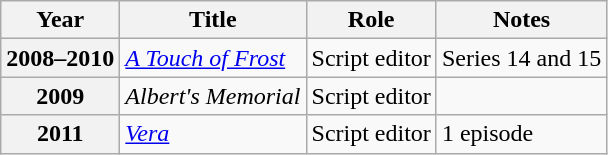<table class="wikitable plainrowheaders sortable">
<tr>
<th scope="col">Year</th>
<th scope="col">Title</th>
<th scope="col">Role</th>
<th scope="col" class="unsortable">Notes</th>
</tr>
<tr>
<th scope="row">2008–2010</th>
<td><em><a href='#'>A Touch of Frost</a></em></td>
<td>Script editor</td>
<td>Series 14 and 15</td>
</tr>
<tr>
<th scope="row">2009</th>
<td><em>Albert's Memorial</em></td>
<td>Script editor</td>
<td></td>
</tr>
<tr>
<th scope="row">2011</th>
<td><em><a href='#'>Vera</a></em></td>
<td>Script editor</td>
<td>1 episode</td>
</tr>
</table>
